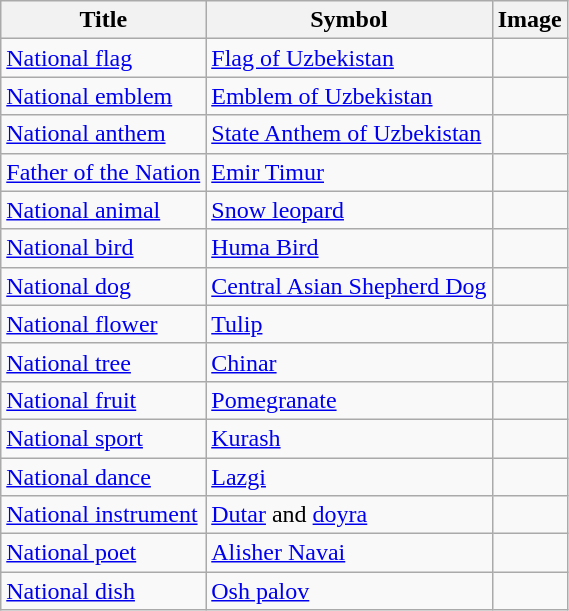<table class="wikitable">
<tr>
<th>Title</th>
<th>Symbol</th>
<th>Image</th>
</tr>
<tr>
<td><a href='#'>National flag</a></td>
<td><a href='#'>Flag of Uzbekistan</a></td>
<td></td>
</tr>
<tr>
<td><a href='#'>National emblem</a></td>
<td><a href='#'>Emblem of Uzbekistan</a></td>
<td></td>
</tr>
<tr>
<td><a href='#'>National anthem</a></td>
<td><a href='#'>State Anthem of Uzbekistan</a></td>
<td></td>
</tr>
<tr>
<td><a href='#'>Father of the Nation</a></td>
<td><a href='#'>Emir Timur</a></td>
<td></td>
</tr>
<tr>
<td><a href='#'>National animal</a></td>
<td><a href='#'>Snow leopard</a></td>
<td></td>
</tr>
<tr>
<td><a href='#'>National bird</a></td>
<td><a href='#'>Huma Bird</a></td>
<td></td>
</tr>
<tr>
<td><a href='#'>National dog</a></td>
<td><a href='#'>Central Asian Shepherd Dog</a></td>
<td></td>
</tr>
<tr>
<td><a href='#'>National flower</a></td>
<td><a href='#'>Tulip</a></td>
<td></td>
</tr>
<tr>
<td><a href='#'>National tree</a></td>
<td><a href='#'>Chinar</a></td>
<td></td>
</tr>
<tr>
<td><a href='#'>National fruit</a></td>
<td><a href='#'>Pomegranate</a></td>
<td></td>
</tr>
<tr>
<td><a href='#'>National sport</a></td>
<td><a href='#'>Kurash</a></td>
<td></td>
</tr>
<tr>
<td><a href='#'>National dance</a></td>
<td><a href='#'>Lazgi</a></td>
<td></td>
</tr>
<tr>
<td><a href='#'>National instrument</a></td>
<td><a href='#'>Dutar</a> and <a href='#'>doyra</a></td>
<td></td>
</tr>
<tr>
<td><a href='#'>National poet</a></td>
<td><a href='#'>Alisher Navai</a></td>
<td></td>
</tr>
<tr>
<td><a href='#'>National dish</a></td>
<td><a href='#'>Osh palov</a></td>
<td></td>
</tr>
</table>
